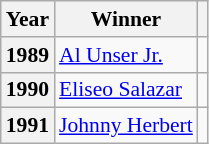<table class="wikitable" style="font-size: 90%;">
<tr>
<th>Year</th>
<th>Winner</th>
<th></th>
</tr>
<tr>
<th>1989</th>
<td> <a href='#'>Al Unser Jr.</a></td>
<td></td>
</tr>
<tr>
<th>1990</th>
<td> <a href='#'>Eliseo Salazar</a></td>
<td></td>
</tr>
<tr>
<th>1991</th>
<td> <a href='#'>Johnny Herbert</a></td>
<td></td>
</tr>
</table>
